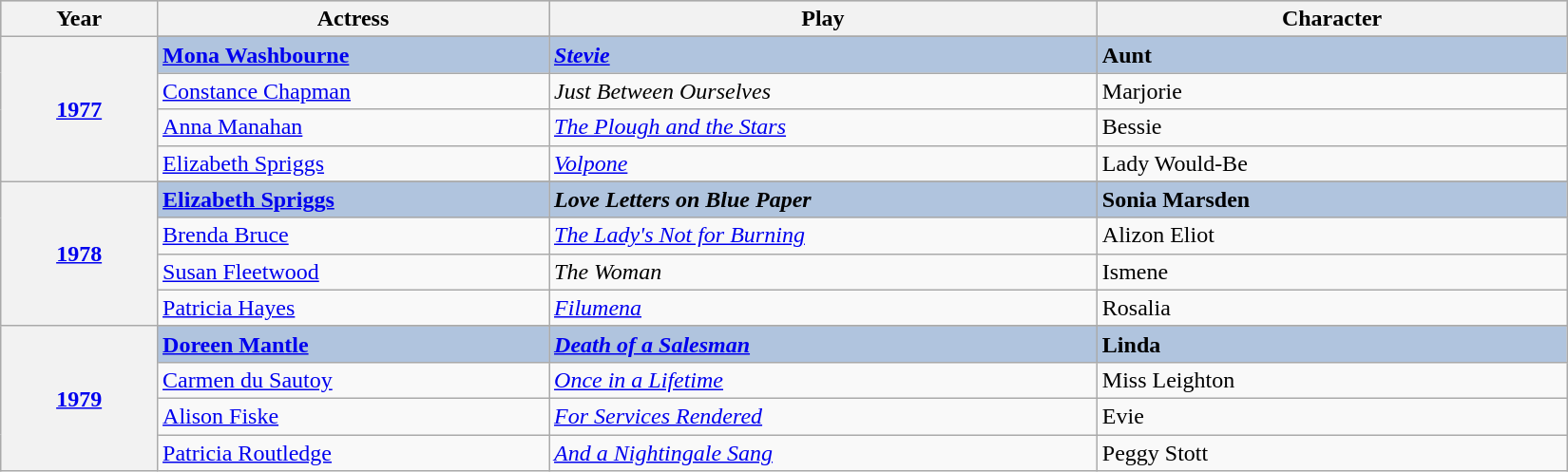<table class="wikitable" style="width:87%;">
<tr style="background:#bebebe;">
<th style="width:10%;">Year</th>
<th style="width:25%;">Actress</th>
<th style="width:35%;">Play</th>
<th style="width:30%;">Character</th>
</tr>
<tr>
<th rowspan="5" align="center"><a href='#'>1977</a></th>
</tr>
<tr style="background:#B0C4DE">
<td><strong><a href='#'>Mona Washbourne</a></strong></td>
<td><strong><em><a href='#'>Stevie</a></em></strong></td>
<td><strong>Aunt</strong></td>
</tr>
<tr>
<td><a href='#'>Constance Chapman</a></td>
<td><em>Just Between Ourselves</em></td>
<td>Marjorie</td>
</tr>
<tr>
<td><a href='#'>Anna Manahan</a></td>
<td><em><a href='#'>The Plough and the Stars</a></em></td>
<td>Bessie</td>
</tr>
<tr>
<td><a href='#'>Elizabeth Spriggs</a></td>
<td><em><a href='#'>Volpone</a></em></td>
<td>Lady Would-Be</td>
</tr>
<tr>
<th rowspan="5" align="center"><a href='#'>1978</a></th>
</tr>
<tr style="background:#B0C4DE">
<td><strong><a href='#'>Elizabeth Spriggs</a></strong></td>
<td><strong><em>Love Letters on Blue Paper</em></strong></td>
<td><strong>Sonia Marsden</strong></td>
</tr>
<tr>
<td><a href='#'>Brenda Bruce</a></td>
<td><em><a href='#'>The Lady's Not for Burning</a></em></td>
<td>Alizon Eliot</td>
</tr>
<tr>
<td><a href='#'>Susan Fleetwood</a></td>
<td><em>The Woman</em></td>
<td>Ismene</td>
</tr>
<tr>
<td><a href='#'>Patricia Hayes</a></td>
<td><em><a href='#'>Filumena</a></em></td>
<td>Rosalia</td>
</tr>
<tr>
<th rowspan="5" align="center"><a href='#'>1979</a></th>
</tr>
<tr style="background:#B0C4DE">
<td><strong><a href='#'>Doreen Mantle</a></strong></td>
<td><strong><em><a href='#'>Death of a Salesman</a></em></strong></td>
<td><strong>Linda</strong></td>
</tr>
<tr>
<td><a href='#'>Carmen du Sautoy</a></td>
<td><em><a href='#'>Once in a Lifetime</a></em></td>
<td>Miss Leighton</td>
</tr>
<tr>
<td><a href='#'>Alison Fiske</a></td>
<td><em><a href='#'>For Services Rendered</a></em></td>
<td>Evie</td>
</tr>
<tr>
<td><a href='#'>Patricia Routledge</a></td>
<td><em><a href='#'>And a Nightingale Sang</a></em></td>
<td>Peggy Stott</td>
</tr>
</table>
